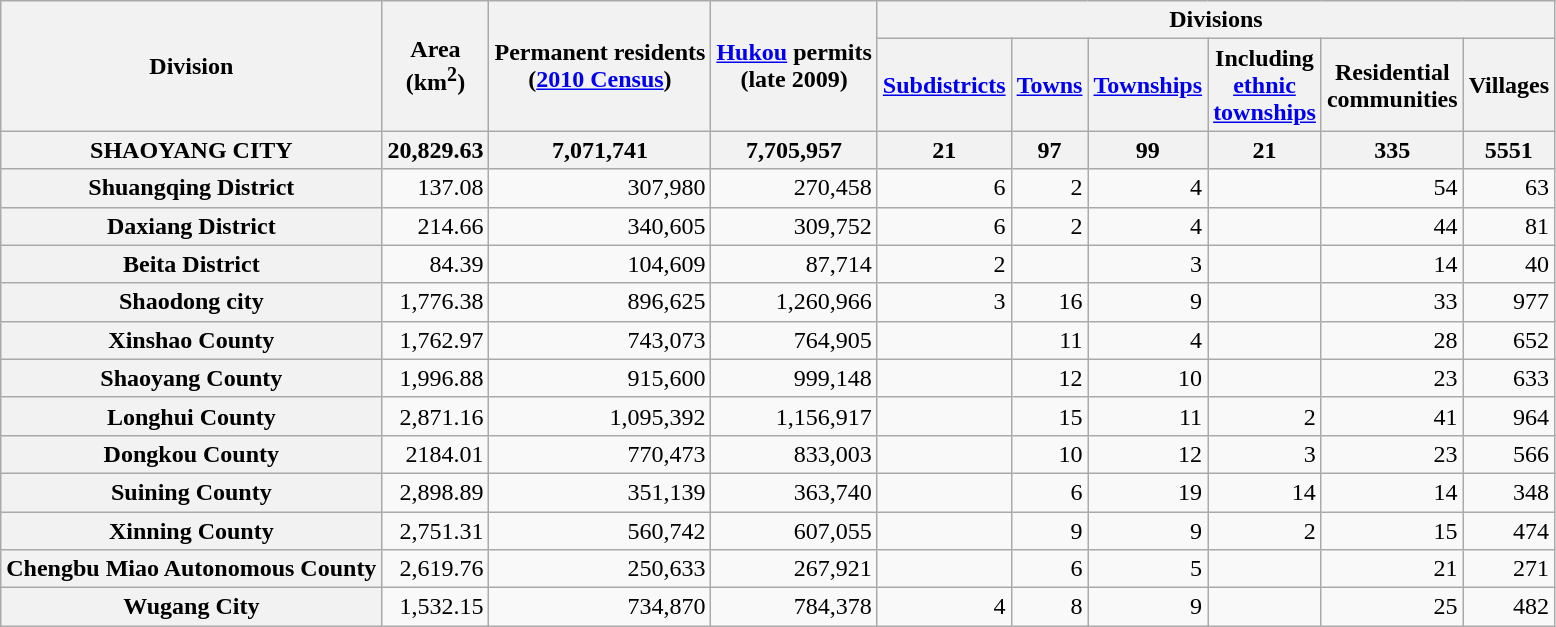<table class="wikitable sortable" border="1">
<tr>
<th scope="col" class="unsortable" rowspan=2>Division</th>
<th ! scope="col" rowspan=2>Area<br> (km<sup>2</sup>)</th>
<th ! scope="col" rowspan=2>Permanent residents<br> (<a href='#'>2010 Census</a>)</th>
<th ! scope="col" rowspan=2><a href='#'>Hukou</a> permits<br> (late 2009)</th>
<th ! scope="col" class="unsortable" colspan=6>Divisions</th>
</tr>
<tr>
<th ! scope="col"><a href='#'>Subdistricts</a></th>
<th ! scope="col"><a href='#'>Towns</a></th>
<th ! scope="col"><a href='#'>Townships</a></th>
<th ! scope="col">Including<br><a href='#'>ethnic<br>townships</a></th>
<th ! scope="col">Residential<br>communities</th>
<th ! scope="col">Villages</th>
</tr>
<tr align=center style="font-weight:bold;">
<th>SHAOYANG CITY</th>
<th>20,829.63</th>
<th>7,071,741</th>
<th>7,705,957</th>
<th>21</th>
<th>97</th>
<th>99</th>
<th>21</th>
<th>335</th>
<th>5551</th>
</tr>
<tr align=right>
<th>Shuangqing District</th>
<td>137.08</td>
<td>307,980</td>
<td>270,458</td>
<td>6</td>
<td>2</td>
<td>4</td>
<td></td>
<td>54</td>
<td>63</td>
</tr>
<tr align=right>
<th>Daxiang District</th>
<td>214.66</td>
<td>340,605</td>
<td>309,752</td>
<td>6</td>
<td>2</td>
<td>4</td>
<td></td>
<td>44</td>
<td>81</td>
</tr>
<tr align=right>
<th>Beita District</th>
<td>84.39</td>
<td>104,609</td>
<td>87,714</td>
<td>2</td>
<td></td>
<td>3</td>
<td></td>
<td>14</td>
<td>40</td>
</tr>
<tr align=right>
<th>Shaodong city</th>
<td>1,776.38</td>
<td>896,625</td>
<td>1,260,966</td>
<td>3</td>
<td>16</td>
<td>9</td>
<td></td>
<td>33</td>
<td>977</td>
</tr>
<tr align=right>
<th>Xinshao County</th>
<td>1,762.97</td>
<td>743,073</td>
<td>764,905</td>
<td></td>
<td>11</td>
<td>4</td>
<td></td>
<td>28</td>
<td>652</td>
</tr>
<tr align=right>
<th>Shaoyang County</th>
<td>1,996.88</td>
<td>915,600</td>
<td>999,148</td>
<td></td>
<td>12</td>
<td>10</td>
<td></td>
<td>23</td>
<td>633</td>
</tr>
<tr align=right>
<th>Longhui County</th>
<td>2,871.16</td>
<td>1,095,392</td>
<td>1,156,917</td>
<td></td>
<td>15</td>
<td>11</td>
<td>2</td>
<td>41</td>
<td>964</td>
</tr>
<tr align=right>
<th>Dongkou County</th>
<td>2184.01</td>
<td>770,473</td>
<td>833,003</td>
<td></td>
<td>10</td>
<td>12</td>
<td>3</td>
<td>23</td>
<td>566</td>
</tr>
<tr align=right>
<th>Suining County</th>
<td>2,898.89</td>
<td>351,139</td>
<td>363,740</td>
<td></td>
<td>6</td>
<td>19</td>
<td>14</td>
<td>14</td>
<td>348</td>
</tr>
<tr align=right>
<th>Xinning County</th>
<td>2,751.31</td>
<td>560,742</td>
<td>607,055</td>
<td></td>
<td>9</td>
<td>9</td>
<td>2</td>
<td>15</td>
<td>474</td>
</tr>
<tr align=right>
<th>Chengbu Miao Autonomous County</th>
<td>2,619.76</td>
<td>250,633</td>
<td>267,921</td>
<td></td>
<td>6</td>
<td>5</td>
<td></td>
<td>21</td>
<td>271</td>
</tr>
<tr align=right>
<th>Wugang City</th>
<td>1,532.15</td>
<td>734,870</td>
<td>784,378</td>
<td>4</td>
<td>8</td>
<td>9</td>
<td></td>
<td>25</td>
<td>482</td>
</tr>
</table>
